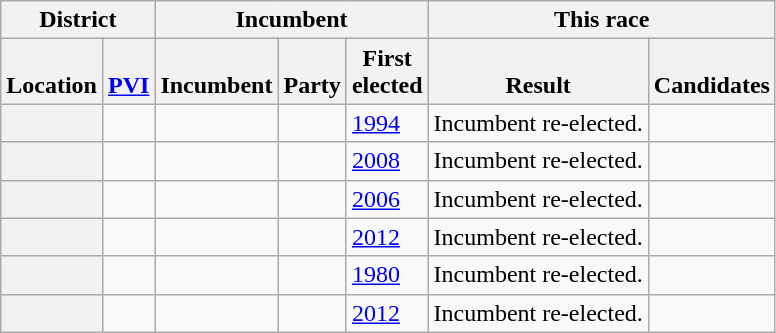<table class="wikitable sortable">
<tr valign=bottom>
<th colspan=2>District</th>
<th colspan=3>Incumbent</th>
<th colspan=2>This race</th>
</tr>
<tr valign=bottom>
<th>Location</th>
<th><a href='#'>PVI</a></th>
<th>Incumbent</th>
<th>Party</th>
<th>First<br>elected</th>
<th>Result</th>
<th>Candidates</th>
</tr>
<tr>
<th></th>
<td></td>
<td></td>
<td></td>
<td><a href='#'>1994</a></td>
<td>Incumbent re-elected.</td>
<td nowrap></td>
</tr>
<tr>
<th></th>
<td></td>
<td></td>
<td></td>
<td><a href='#'>2008</a></td>
<td>Incumbent re-elected.</td>
<td nowrap></td>
</tr>
<tr>
<th></th>
<td></td>
<td></td>
<td></td>
<td><a href='#'>2006</a></td>
<td>Incumbent re-elected.</td>
<td nowrap></td>
</tr>
<tr>
<th></th>
<td></td>
<td></td>
<td></td>
<td><a href='#'>2012</a></td>
<td>Incumbent re-elected.</td>
<td nowrap></td>
</tr>
<tr>
<th></th>
<td></td>
<td></td>
<td></td>
<td><a href='#'>1980</a></td>
<td>Incumbent re-elected.</td>
<td nowrap></td>
</tr>
<tr>
<th></th>
<td></td>
<td></td>
<td></td>
<td><a href='#'>2012</a></td>
<td>Incumbent re-elected.</td>
<td nowrap></td>
</tr>
</table>
